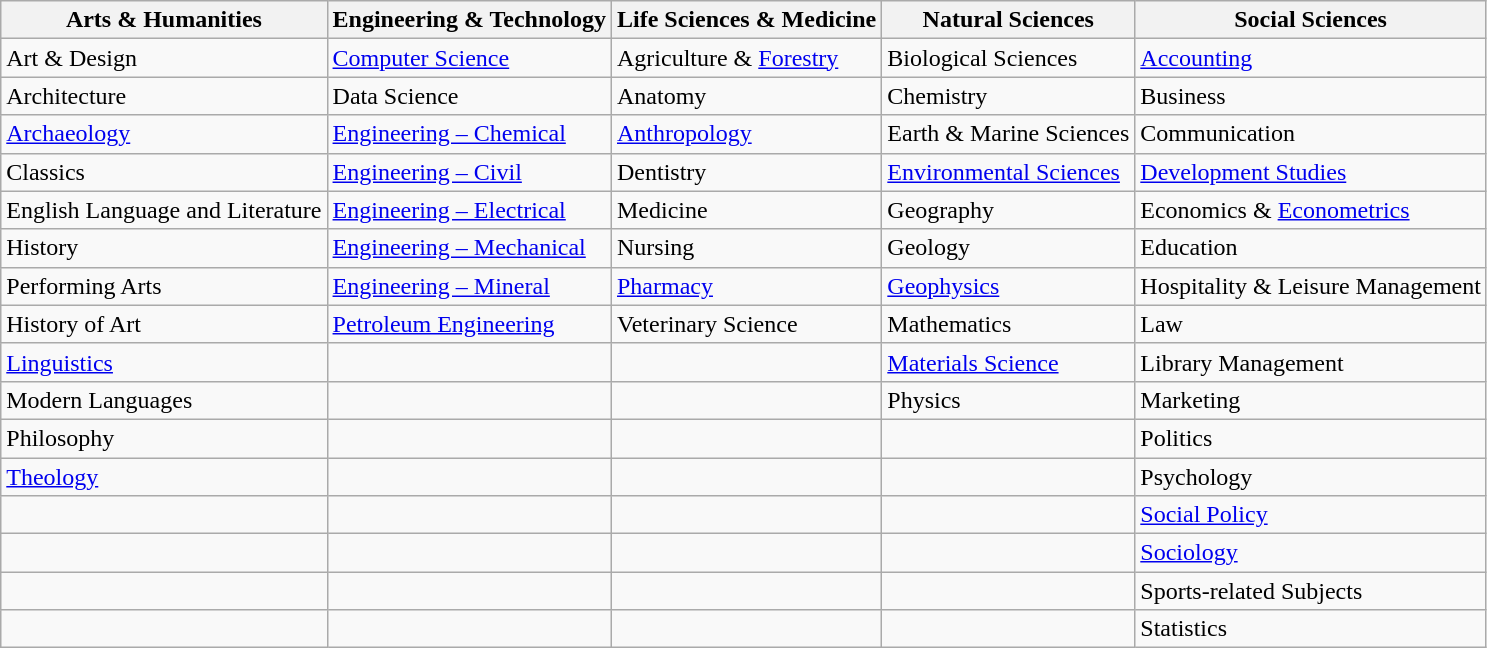<table class="wikitable">
<tr>
<th>Arts & Humanities</th>
<th>Engineering & Technology</th>
<th>Life Sciences & Medicine</th>
<th>Natural Sciences</th>
<th>Social Sciences</th>
</tr>
<tr>
<td>Art & Design</td>
<td><a href='#'>Computer Science</a></td>
<td>Agriculture & <a href='#'>Forestry</a></td>
<td>Biological Sciences</td>
<td><a href='#'>Accounting</a></td>
</tr>
<tr>
<td>Architecture</td>
<td>Data Science</td>
<td>Anatomy</td>
<td>Chemistry</td>
<td>Business</td>
</tr>
<tr>
<td><a href='#'>Archaeology</a></td>
<td><a href='#'>Engineering – Chemical</a></td>
<td><a href='#'>Anthropology</a></td>
<td>Earth & Marine Sciences</td>
<td>Communication</td>
</tr>
<tr>
<td>Classics</td>
<td><a href='#'>Engineering – Civil</a></td>
<td>Dentistry</td>
<td><a href='#'>Environmental Sciences</a></td>
<td><a href='#'>Development Studies</a></td>
</tr>
<tr>
<td>English Language and Literature</td>
<td><a href='#'>Engineering – Electrical</a></td>
<td>Medicine</td>
<td>Geography</td>
<td>Economics & <a href='#'>Econometrics</a></td>
</tr>
<tr>
<td>History</td>
<td><a href='#'>Engineering – Mechanical</a></td>
<td>Nursing</td>
<td>Geology</td>
<td>Education</td>
</tr>
<tr>
<td>Performing Arts</td>
<td><a href='#'>Engineering – Mineral</a></td>
<td><a href='#'>Pharmacy</a></td>
<td><a href='#'>Geophysics</a></td>
<td>Hospitality & Leisure Management</td>
</tr>
<tr>
<td>History of Art</td>
<td><a href='#'>Petroleum Engineering</a></td>
<td>Veterinary Science</td>
<td>Mathematics</td>
<td>Law</td>
</tr>
<tr>
<td><a href='#'>Linguistics</a></td>
<td></td>
<td></td>
<td><a href='#'>Materials Science</a></td>
<td>Library Management</td>
</tr>
<tr>
<td>Modern Languages</td>
<td></td>
<td></td>
<td>Physics</td>
<td>Marketing</td>
</tr>
<tr>
<td>Philosophy</td>
<td></td>
<td></td>
<td></td>
<td>Politics</td>
</tr>
<tr>
<td><a href='#'>Theology</a></td>
<td></td>
<td></td>
<td></td>
<td>Psychology</td>
</tr>
<tr>
<td></td>
<td></td>
<td></td>
<td></td>
<td><a href='#'>Social Policy</a></td>
</tr>
<tr>
<td></td>
<td></td>
<td></td>
<td></td>
<td><a href='#'>Sociology</a></td>
</tr>
<tr>
<td></td>
<td></td>
<td></td>
<td></td>
<td>Sports-related Subjects</td>
</tr>
<tr>
<td></td>
<td></td>
<td></td>
<td></td>
<td>Statistics</td>
</tr>
</table>
